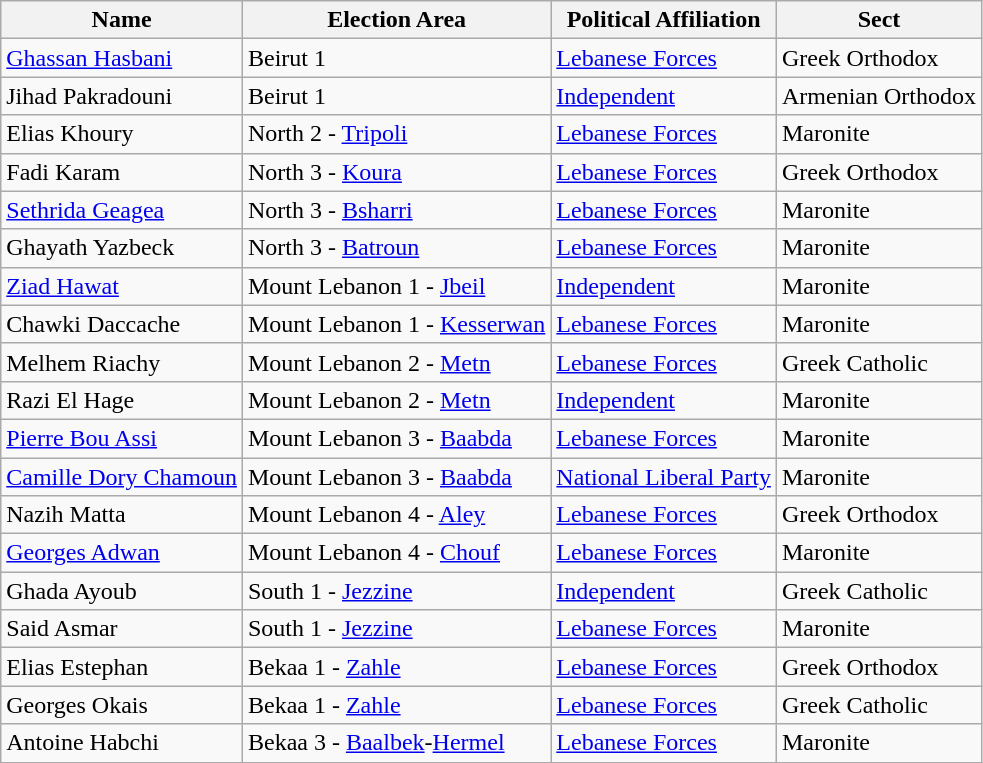<table class="wikitable sortable">
<tr>
<th>Name</th>
<th>Election Area</th>
<th>Political Affiliation</th>
<th>Sect</th>
</tr>
<tr>
<td><a href='#'>Ghassan Hasbani</a></td>
<td>Beirut 1</td>
<td> <a href='#'>Lebanese Forces</a></td>
<td>Greek Orthodox</td>
</tr>
<tr>
<td>Jihad Pakradouni</td>
<td>Beirut 1</td>
<td> <a href='#'>Independent</a></td>
<td>Armenian Orthodox</td>
</tr>
<tr>
<td>Elias Khoury</td>
<td>North 2 - <a href='#'>Tripoli</a></td>
<td> <a href='#'>Lebanese Forces</a></td>
<td>Maronite</td>
</tr>
<tr>
<td>Fadi Karam</td>
<td>North 3 - <a href='#'>Koura</a></td>
<td> <a href='#'>Lebanese Forces</a></td>
<td>Greek Orthodox</td>
</tr>
<tr>
<td><a href='#'>Sethrida Geagea</a></td>
<td>North 3 - <a href='#'>Bsharri</a></td>
<td> <a href='#'>Lebanese Forces</a></td>
<td>Maronite</td>
</tr>
<tr>
<td>Ghayath Yazbeck</td>
<td>North 3 - <a href='#'>Batroun</a></td>
<td> <a href='#'>Lebanese Forces</a></td>
<td>Maronite</td>
</tr>
<tr>
<td><a href='#'>Ziad Hawat</a></td>
<td>Mount Lebanon 1 - <a href='#'>Jbeil</a></td>
<td> <a href='#'>Independent</a></td>
<td>Maronite</td>
</tr>
<tr>
<td>Chawki Daccache</td>
<td>Mount Lebanon 1 - <a href='#'>Kesserwan</a></td>
<td> <a href='#'>Lebanese Forces</a></td>
<td>Maronite</td>
</tr>
<tr>
<td>Melhem Riachy</td>
<td>Mount Lebanon 2 - <a href='#'>Metn</a></td>
<td> <a href='#'>Lebanese Forces</a></td>
<td>Greek Catholic</td>
</tr>
<tr>
<td>Razi El Hage</td>
<td>Mount Lebanon 2 - <a href='#'>Metn</a></td>
<td> <a href='#'>Independent</a></td>
<td>Maronite</td>
</tr>
<tr>
<td><a href='#'>Pierre Bou Assi</a></td>
<td>Mount Lebanon 3 - <a href='#'>Baabda</a></td>
<td> <a href='#'>Lebanese Forces</a></td>
<td>Maronite</td>
</tr>
<tr>
<td><a href='#'>Camille Dory Chamoun</a></td>
<td>Mount Lebanon 3 - <a href='#'>Baabda</a></td>
<td> <a href='#'>National Liberal Party</a></td>
<td>Maronite</td>
</tr>
<tr>
<td>Nazih Matta</td>
<td>Mount Lebanon 4 - <a href='#'>Aley</a></td>
<td> <a href='#'>Lebanese Forces</a></td>
<td>Greek Orthodox</td>
</tr>
<tr>
<td><a href='#'>Georges Adwan</a></td>
<td>Mount Lebanon 4 - <a href='#'>Chouf</a></td>
<td> <a href='#'>Lebanese Forces</a></td>
<td>Maronite</td>
</tr>
<tr>
<td>Ghada Ayoub</td>
<td>South 1 - <a href='#'>Jezzine</a></td>
<td> <a href='#'>Independent</a></td>
<td>Greek Catholic</td>
</tr>
<tr>
<td>Said Asmar</td>
<td>South 1 - <a href='#'>Jezzine</a></td>
<td> <a href='#'>Lebanese Forces</a></td>
<td>Maronite</td>
</tr>
<tr>
<td>Elias Estephan</td>
<td>Bekaa 1 - <a href='#'>Zahle</a></td>
<td> <a href='#'>Lebanese Forces</a></td>
<td>Greek Orthodox</td>
</tr>
<tr>
<td>Georges Okais</td>
<td>Bekaa 1 - <a href='#'>Zahle</a></td>
<td> <a href='#'>Lebanese Forces</a></td>
<td>Greek Catholic</td>
</tr>
<tr>
<td>Antoine Habchi</td>
<td>Bekaa 3 - <a href='#'>Baalbek</a>-<a href='#'>Hermel</a></td>
<td> <a href='#'>Lebanese Forces</a></td>
<td>Maronite</td>
</tr>
</table>
